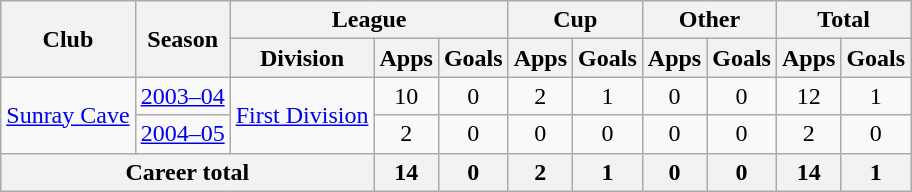<table class="wikitable" style="text-align: center">
<tr>
<th rowspan="2">Club</th>
<th rowspan="2">Season</th>
<th colspan="3">League</th>
<th colspan="2">Cup</th>
<th colspan="2">Other</th>
<th colspan="2">Total</th>
</tr>
<tr>
<th>Division</th>
<th>Apps</th>
<th>Goals</th>
<th>Apps</th>
<th>Goals</th>
<th>Apps</th>
<th>Goals</th>
<th>Apps</th>
<th>Goals</th>
</tr>
<tr>
<td rowspan="2"><a href='#'>Sunray Cave</a></td>
<td><a href='#'>2003–04</a></td>
<td rowspan="2"><a href='#'>First Division</a></td>
<td>10</td>
<td>0</td>
<td>2</td>
<td>1</td>
<td>0</td>
<td>0</td>
<td>12</td>
<td>1</td>
</tr>
<tr>
<td><a href='#'>2004–05</a></td>
<td>2</td>
<td>0</td>
<td>0</td>
<td>0</td>
<td>0</td>
<td>0</td>
<td>2</td>
<td>0</td>
</tr>
<tr>
<th colspan=3>Career total</th>
<th>14</th>
<th>0</th>
<th>2</th>
<th>1</th>
<th>0</th>
<th>0</th>
<th>14</th>
<th>1</th>
</tr>
</table>
